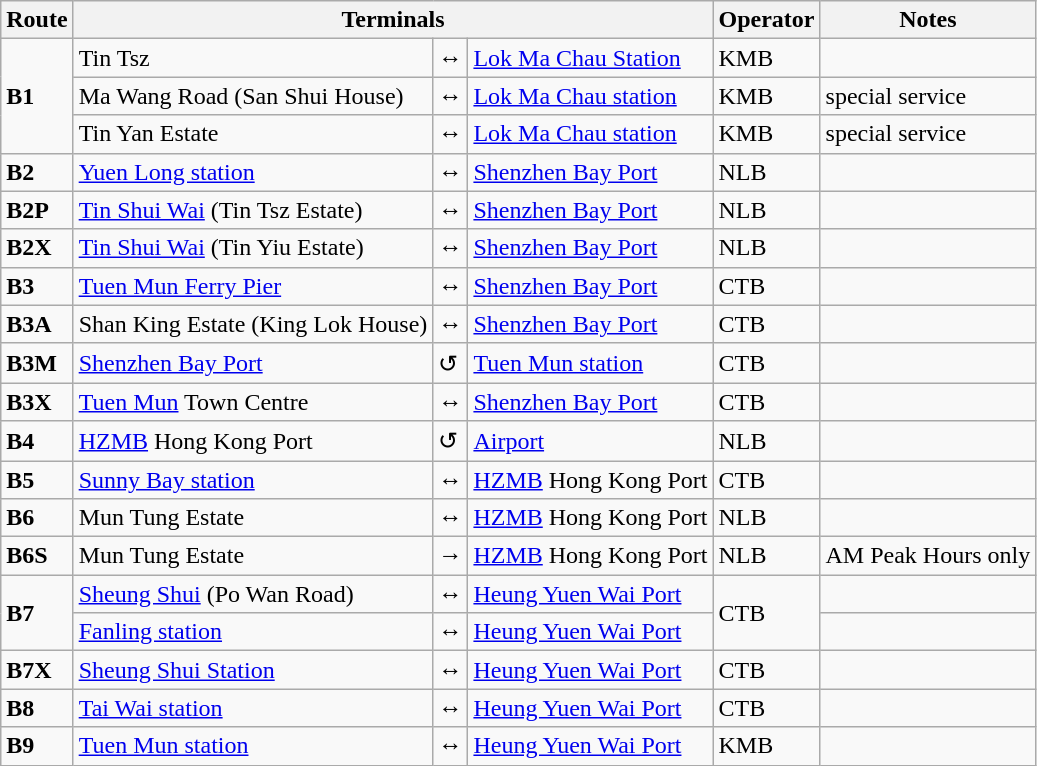<table class="wikitable">
<tr>
<th>Route</th>
<th colspan=3>Terminals</th>
<th>Operator</th>
<th>Notes</th>
</tr>
<tr>
<td rowspan="3"><strong>B1</strong></td>
<td>Tin Tsz</td>
<td>↔</td>
<td><a href='#'>Lok Ma Chau Station</a></td>
<td>KMB</td>
<td></td>
</tr>
<tr>
<td>Ma Wang Road (San Shui House)</td>
<td>↔</td>
<td><a href='#'>Lok Ma Chau station</a></td>
<td>KMB</td>
<td>special service</td>
</tr>
<tr>
<td>Tin Yan Estate</td>
<td>↔</td>
<td><a href='#'>Lok Ma Chau station</a></td>
<td>KMB</td>
<td>special service</td>
</tr>
<tr>
<td><strong>B2</strong></td>
<td><a href='#'>Yuen Long station</a></td>
<td>↔</td>
<td><a href='#'>Shenzhen Bay Port</a></td>
<td>NLB</td>
<td></td>
</tr>
<tr>
<td><strong>B2P</strong></td>
<td><a href='#'>Tin Shui Wai</a> (Tin Tsz Estate)</td>
<td>↔</td>
<td><a href='#'>Shenzhen Bay Port</a></td>
<td>NLB</td>
<td></td>
</tr>
<tr>
<td><strong>B2X</strong></td>
<td><a href='#'>Tin Shui Wai</a> (Tin Yiu Estate)</td>
<td>↔</td>
<td><a href='#'>Shenzhen Bay Port</a></td>
<td>NLB</td>
<td></td>
</tr>
<tr>
<td><strong>B3</strong></td>
<td><a href='#'>Tuen Mun Ferry Pier</a></td>
<td>↔</td>
<td><a href='#'>Shenzhen Bay Port</a></td>
<td>CTB</td>
<td></td>
</tr>
<tr>
<td><strong>B3A</strong></td>
<td>Shan King Estate (King Lok House)</td>
<td>↔</td>
<td><a href='#'>Shenzhen Bay Port</a></td>
<td>CTB</td>
<td></td>
</tr>
<tr>
<td><strong>B3M</strong></td>
<td><a href='#'>Shenzhen Bay Port</a></td>
<td>↺</td>
<td><a href='#'>Tuen Mun station</a></td>
<td>CTB</td>
<td></td>
</tr>
<tr>
<td><strong>B3X</strong></td>
<td><a href='#'>Tuen Mun</a> Town Centre</td>
<td>↔</td>
<td><a href='#'>Shenzhen Bay Port</a></td>
<td>CTB</td>
<td></td>
</tr>
<tr>
<td><strong>B4</strong></td>
<td><a href='#'>HZMB</a> Hong Kong Port</td>
<td>↺</td>
<td><a href='#'>Airport</a></td>
<td>NLB</td>
<td></td>
</tr>
<tr>
<td><strong>B5</strong></td>
<td><a href='#'>Sunny Bay station</a></td>
<td>↔</td>
<td><a href='#'>HZMB</a> Hong Kong Port</td>
<td>CTB</td>
<td></td>
</tr>
<tr>
<td><strong>B6</strong></td>
<td>Mun Tung Estate</td>
<td>↔</td>
<td><a href='#'>HZMB</a> Hong Kong Port</td>
<td>NLB</td>
<td></td>
</tr>
<tr>
<td><strong>B6S</strong></td>
<td>Mun Tung Estate</td>
<td>→</td>
<td><a href='#'>HZMB</a> Hong Kong Port</td>
<td>NLB</td>
<td>AM Peak Hours only</td>
</tr>
<tr>
<td rowspan="2"><strong>B7</strong></td>
<td><a href='#'>Sheung Shui</a> (Po Wan Road)</td>
<td>↔</td>
<td><a href='#'>Heung Yuen Wai Port</a></td>
<td rowspan="2">CTB</td>
<td></td>
</tr>
<tr>
<td><a href='#'>Fanling station</a></td>
<td>↔</td>
<td><a href='#'>Heung Yuen Wai Port</a></td>
<td></td>
</tr>
<tr>
<td><strong>B7X</strong></td>
<td><a href='#'>Sheung Shui Station</a></td>
<td>↔</td>
<td><a href='#'>Heung Yuen Wai Port</a></td>
<td>CTB</td>
<td></td>
</tr>
<tr>
<td><strong>B8</strong></td>
<td><a href='#'>Tai Wai station</a></td>
<td>↔</td>
<td><a href='#'>Heung Yuen Wai Port</a></td>
<td>CTB</td>
<td></td>
</tr>
<tr>
<td><strong>B9</strong></td>
<td><a href='#'>Tuen Mun station</a></td>
<td>↔</td>
<td><a href='#'>Heung Yuen Wai Port</a></td>
<td>KMB</td>
<td></td>
</tr>
</table>
